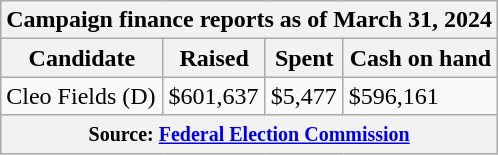<table class="wikitable sortable">
<tr>
<th colspan=4>Campaign finance reports as of March 31, 2024</th>
</tr>
<tr style="text-align:center;">
<th>Candidate</th>
<th>Raised</th>
<th>Spent</th>
<th>Cash on hand</th>
</tr>
<tr>
<td>Cleo Fields (D)</td>
<td>$601,637</td>
<td>$5,477</td>
<td>$596,161</td>
</tr>
<tr>
<th colspan="4"><small>Source: <a href='#'>Federal Election Commission</a></small></th>
</tr>
</table>
